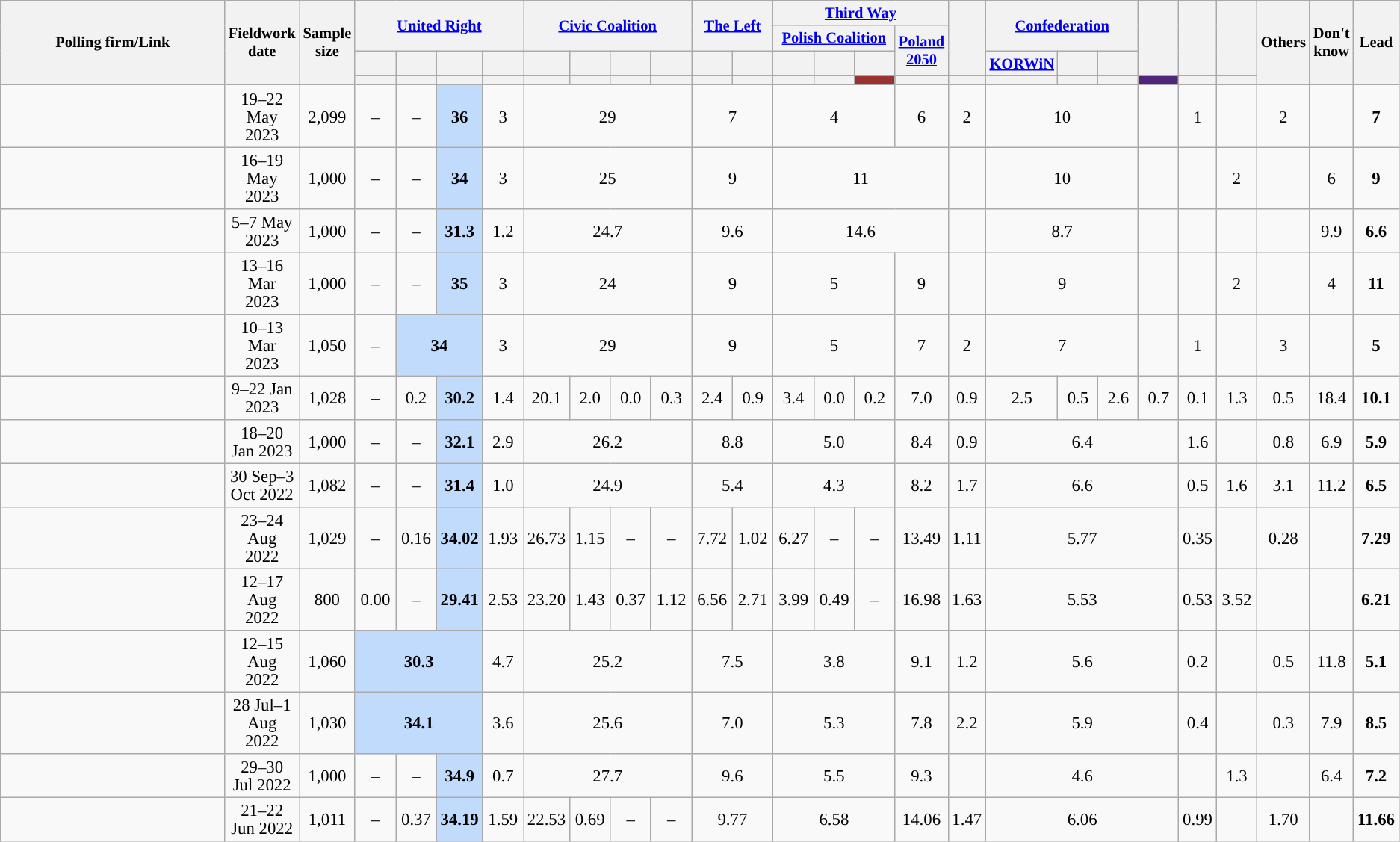<table class="wikitable sortable collapsible" style="text-align:center; font-size:95%; line-height:16px">
<tr style="font-weight:bold;font-size:90%;">
<th rowspan="4" style="width:200px;">Polling firm/Link</th>
<th rowspan="4" data-sort-type="date">Fieldwork<br>date</th>
<th rowspan="4" style="width:20px;">Sample<br>size</th>
<th rowspan="2" colspan="4"><a href='#'>United Right</a></th>
<th rowspan="2" colspan="4"><a href='#'>Civic Coalition</a></th>
<th rowspan="2" colspan="2"><a href='#'>The Left</a></th>
<th colspan="4"><a href='#'>Third Way</a></th>
<th rowspan="3"><a href='#'></a></th>
<th rowspan="2" colspan="3" class="unsortable"><a href='#'>Confederation</a></th>
<th rowspan="3" class="unsortable" style="width:30px;"><a href='#'></a></th>
<th rowspan="3"><a href='#'></a></th>
<th rowspan="3" class="unsortable" style="width:30px;"><a href='#'></a></th>
<th rowspan="4" class="unsortable" data-sort-type="number" style="width:30px;">Others</th>
<th rowspan="4" class="unsortable" data-sort-type="number" style="width:30px;">Don't know</th>
<th rowspan="4" class="unsortable" data-sort-type="number" style="width:30px;">Lead</th>
</tr>
<tr style="font-size:90%;">
<th colspan="3"><a href='#'>Polish Coalition</a></th>
<th rowspan="2" class="unsortable" style="width:30px;"><a href='#'>Poland 2050</a></th>
</tr>
<tr style="font-size:90%;">
<th style="width:30px;" class="unsortable"><a href='#'></a></th>
<th style="width:30px;" class="unsortable"><a href='#'></a></th>
<th style="width:30px;" class="unsortable"><a href='#'></a></th>
<th style="width:30px;" class="unsortable"><a href='#'></a></th>
<th style="width:30px;" class="unsortable"><a href='#'></a></th>
<th style="width:30px;" class="unsortable"><a href='#'></a></th>
<th style="width:30px;" class="unsortable"><a href='#'></a></th>
<th style="width:30px;" class="unsortable"><a href='#'></a></th>
<th style="width:30px;" class="unsortable"><a href='#'></a></th>
<th style="width:30px;" class="unsortable"><a href='#'></a></th>
<th style="width:30px;" class="unsortable"><a href='#'></a></th>
<th style="width:30px;" class="unsortable"><a href='#'></a></th>
<th style="width:30px;" class="unsortable"><a href='#'></a></th>
<th style="width:30px;" class="unsortable"><a href='#'>KORWiN</a></th>
<th style="width:30px;" class="unsortable"><a href='#'></a></th>
<th style="width:30px;" class="unsortable"><a href='#'></a></th>
</tr>
<tr>
<th class="unsortable" data-sort-type="number" style="height:1px; background:"></th>
<th class="unsortable" data-sort-type="number" style="height:1px; background:"></th>
<th class="unsortable" data-sort-type="number" style="height:1px; background:"></th>
<th class="unsortable" data-sort-type="number" style="height:1px; background:"></th>
<th class="unsortable" data-sort-type="number" style="height:1px; background:"></th>
<th class="unsortable" data-sort-type="number" style="height:1px; background:"></th>
<th class="unsortable" data-sort-type="number" style="height:1px; background:"></th>
<th class="unsortable" data-sort-type="number" style="height:1px; background:"></th>
<th class="unsortable" data-sort-type="number" style="height:1px; background:"></th>
<th class="unsortable" data-sort-type="number" style="height:1px; background:"></th>
<th class="unsortable" data-sort-type="number" style="height:1px; background:"></th>
<th class="unsortable" data-sort-type="number" style="height:1px; background:"></th>
<th class="unsortable" data-sort-type="number" style="height:1px; background:#993333;"></th>
<th class="unsortable" data-sort-type="number" style="height:1px; background:"></th>
<th class="unsortable" data-sort-type="number" style="height:1px; background:"></th>
<th class="unsortable" data-sort-type="number" style="height:1px; background:"></th>
<th class="unsortable" data-sort-type="number" style="height:1px; background:"></th>
<th class="unsortable" data-sort-type="number" style="height:1px; background:"></th>
<th class="unsortable" data-sort-type="number" style="height:1px; background:#50247B;"></th>
<th class="unsortable" data-sort-type="number" style="height:1px; background:"></th>
<th class="unsortable" data-sort-type="number" style="height:1px; background:"></th>
</tr>
<tr>
<td></td>
<td data-sort-value="2023-05-22">19–22 May 2023</td>
<td>2,099</td>
<td>–</td>
<td>–</td>
<td style="background:#C0DBFC"><strong>36</strong></td>
<td>3</td>
<td colspan="4">29</td>
<td colspan="2">7</td>
<td colspan="3">4</td>
<td>6</td>
<td>2</td>
<td colspan="3">10</td>
<td></td>
<td>1</td>
<td></td>
<td>2</td>
<td></td>
<td style="background:"><strong>7</strong></td>
</tr>
<tr>
<td></td>
<td data-sort-value="2023-05-19">16–19 May 2023</td>
<td>1,000</td>
<td>–</td>
<td>–</td>
<td style="background:#C0DBFC"><strong>34</strong></td>
<td>3</td>
<td colspan="4">25</td>
<td colspan="2">9</td>
<td colspan="4">11</td>
<td></td>
<td colspan="3">10</td>
<td></td>
<td></td>
<td>2</td>
<td></td>
<td>6</td>
<td style="background:"><strong>9</strong></td>
</tr>
<tr>
<td></td>
<td data-sort-value="2023-05-07">5–7 May 2023</td>
<td>1,000</td>
<td>–</td>
<td>–</td>
<td style="background:#C0DBFC"><strong>31.3</strong></td>
<td>1.2</td>
<td colspan="4">24.7</td>
<td colspan="2">9.6</td>
<td colspan="4">14.6</td>
<td></td>
<td colspan="3">8.7</td>
<td></td>
<td></td>
<td></td>
<td></td>
<td>9.9</td>
<td style="background:"><strong>6.6</strong></td>
</tr>
<tr>
<td></td>
<td data-sort-value="2023-03-16">13–16 Mar 2023</td>
<td>1,000</td>
<td>–</td>
<td>–</td>
<td style="background:#C0DBFC"><strong>35</strong></td>
<td>3</td>
<td colspan="4">24</td>
<td colspan="2">9</td>
<td colspan="3">5</td>
<td>9</td>
<td></td>
<td colspan="3">9</td>
<td></td>
<td></td>
<td>2</td>
<td></td>
<td>4</td>
<td style="background:"><strong>11</strong></td>
</tr>
<tr>
<td></td>
<td data-sort-value="2023-03-13">10–13 Mar 2023</td>
<td>1,050</td>
<td>–</td>
<td colspan="2" style="background:#C0DBFC"><strong>34</strong></td>
<td>3</td>
<td colspan="4">29</td>
<td colspan="2">9</td>
<td colspan="3">5</td>
<td>7</td>
<td>2</td>
<td colspan="3">7</td>
<td></td>
<td>1</td>
<td></td>
<td>3</td>
<td></td>
<td style="background:"><strong>5</strong></td>
</tr>
<tr>
<td></td>
<td data-sort-value="2023-01-22">9–22 Jan 2023</td>
<td>1,028</td>
<td>–</td>
<td>0.2</td>
<td style="background:#C0DBFC"><strong>30.2</strong></td>
<td>1.4</td>
<td>20.1</td>
<td>2.0</td>
<td>0.0</td>
<td>0.3</td>
<td>2.4</td>
<td>0.9</td>
<td>3.4</td>
<td>0.0</td>
<td>0.2</td>
<td>7.0</td>
<td>0.9</td>
<td>2.5</td>
<td>0.5</td>
<td>2.6</td>
<td>0.7</td>
<td>0.1</td>
<td>1.3</td>
<td>0.5</td>
<td>18.4</td>
<td style="background:"><strong>10.1</strong></td>
</tr>
<tr>
<td></td>
<td data-sort-value="2023-01-20">18–20 Jan 2023</td>
<td>1,000</td>
<td>–</td>
<td>–</td>
<td style="background:#C0DBFC"><strong>32.1</strong></td>
<td>2.9</td>
<td colspan="4">26.2</td>
<td colspan="2">8.8</td>
<td colspan="3">5.0</td>
<td>8.4</td>
<td>0.9</td>
<td colspan="4">6.4</td>
<td>1.6</td>
<td></td>
<td>0.8</td>
<td>6.9</td>
<td style="background:"><strong>5.9</strong></td>
</tr>
<tr>
<td></td>
<td data-sort-value="2022-10-03">30 Sep–3 Oct 2022</td>
<td>1,082</td>
<td>–</td>
<td>–</td>
<td style="background:#C0DBFC"><strong>31.4</strong></td>
<td>1.0</td>
<td colspan="4">24.9</td>
<td colspan="2">5.4</td>
<td colspan="3">4.3</td>
<td>8.2</td>
<td>1.7</td>
<td colspan="4">6.6</td>
<td>0.5</td>
<td>1.6</td>
<td>3.1</td>
<td>11.2</td>
<td style="background:"><strong>6.5</strong></td>
</tr>
<tr>
<td></td>
<td data-sort-value="2022-08-24">23–24 Aug 2022</td>
<td>1,029</td>
<td>–</td>
<td>0.16</td>
<td style="background:#C0DBFC"><strong>34.02</strong></td>
<td>1.93</td>
<td>26.73</td>
<td>1.15</td>
<td>–</td>
<td>–</td>
<td>7.72</td>
<td>1.02</td>
<td>6.27</td>
<td>–</td>
<td>–</td>
<td>13.49</td>
<td>1.11</td>
<td colspan="4">5.77</td>
<td>0.35</td>
<td></td>
<td>0.28</td>
<td></td>
<td style="background:"><strong>7.29</strong></td>
</tr>
<tr>
<td></td>
<td data-sort-value="2022-08-15">12–17 Aug 2022</td>
<td>800</td>
<td>0.00</td>
<td>–</td>
<td style="background:#C0DBFC"><strong>29.41</strong></td>
<td>2.53</td>
<td>23.20</td>
<td>1.43</td>
<td>0.37</td>
<td>1.12</td>
<td>6.56</td>
<td>2.71</td>
<td>3.99</td>
<td>0.49</td>
<td>–</td>
<td>16.98</td>
<td>1.63</td>
<td colspan="4">5.53</td>
<td>0.53</td>
<td>3.52</td>
<td></td>
<td></td>
<td style="background:"><strong>6.21</strong></td>
</tr>
<tr>
<td></td>
<td data-sort-value="2022-08-15">12–15 Aug 2022</td>
<td>1,060</td>
<td colspan="3" style="background:#C0DBFC"><strong>30.3</strong></td>
<td>4.7</td>
<td colspan="4">25.2</td>
<td colspan="2">7.5</td>
<td colspan="3">3.8</td>
<td>9.1</td>
<td>1.2</td>
<td colspan="4">5.6</td>
<td>0.2</td>
<td></td>
<td>0.5</td>
<td>11.8</td>
<td style="background:"><strong>5.1</strong></td>
</tr>
<tr>
<td></td>
<td data-sort-value="2022-08-01">28 Jul–1 Aug 2022</td>
<td>1,030</td>
<td colspan="3" style="background:#C0DBFC"><strong>34.1</strong></td>
<td>3.6</td>
<td colspan="4">25.6</td>
<td colspan="2">7.0</td>
<td colspan="3">5.3</td>
<td>7.8</td>
<td>2.2</td>
<td colspan="4">5.9</td>
<td>0.4</td>
<td></td>
<td>0.3</td>
<td>7.9</td>
<td style="background:"><strong>8.5</strong></td>
</tr>
<tr>
<td></td>
<td data-sort-value="2022-07-30">29–30 Jul 2022</td>
<td>1,000</td>
<td>–</td>
<td>–</td>
<td style="background:#C0DBFC"><strong>34.9</strong></td>
<td>0.7</td>
<td colspan="4">27.7</td>
<td colspan="2">9.6</td>
<td colspan="3">5.5</td>
<td>9.3</td>
<td></td>
<td colspan="4">4.6</td>
<td></td>
<td>1.3</td>
<td></td>
<td>6.4</td>
<td style="background:"><strong>7.2</strong></td>
</tr>
<tr>
<td></td>
<td data-sort-value="2022-06-22">21–22 Jun 2022</td>
<td>1,011</td>
<td>–</td>
<td>0.37</td>
<td style="background:#C0DBFC"><strong>34.19</strong></td>
<td>1.59</td>
<td>22.53</td>
<td>0.69</td>
<td>–</td>
<td>–</td>
<td colspan="2">9.77</td>
<td colspan="3">6.58</td>
<td>14.06</td>
<td>1.47</td>
<td colspan="4">6.06</td>
<td>0.99</td>
<td></td>
<td>1.70</td>
<td></td>
<td style="background:"><strong>11.66</strong></td>
</tr>
</table>
